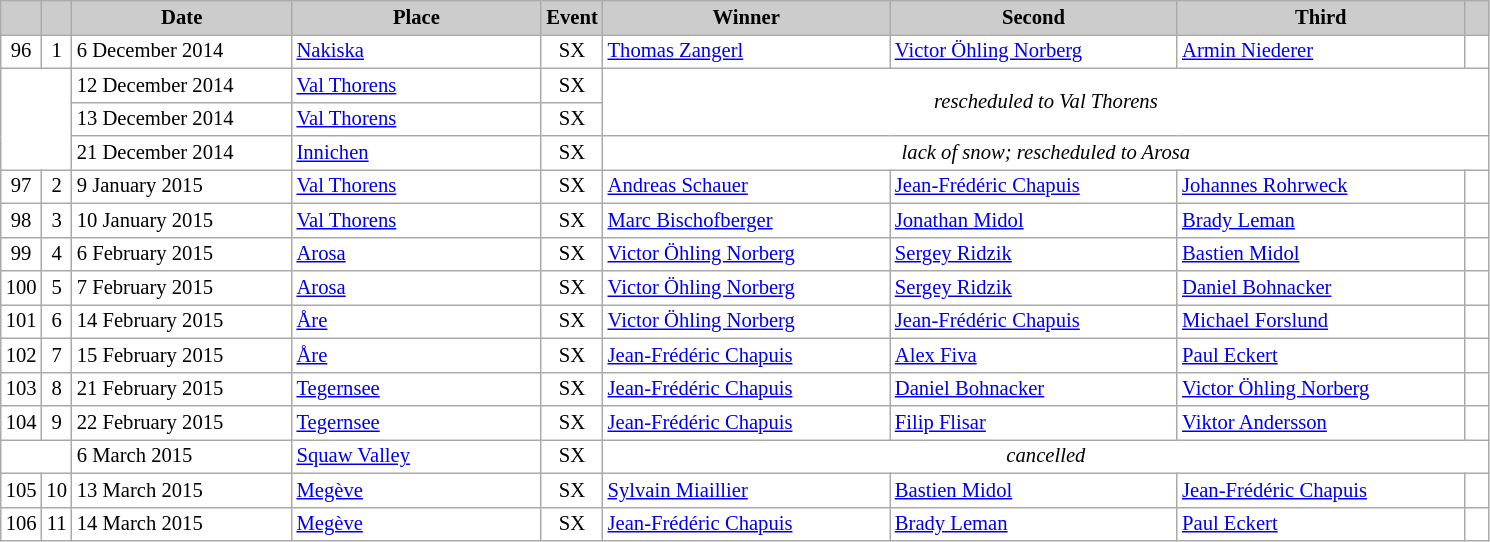<table class="wikitable plainrowheaders" style="background:#fff; font-size:86%; line-height:16px; border:grey solid 1px; border-collapse:collapse;">
<tr style="background:#ccc; text-align:center;">
<th scope="col" style="background:#ccc; width=20 px;"></th>
<th scope="col" style="background:#ccc; width=30 px;"></th>
<th scope="col" style="background:#ccc; width:140px;">Date</th>
<th scope="col" style="background:#ccc; width:160px;">Place</th>
<th scope="col" style="background:#ccc; width:15px;">Event</th>
<th scope="col" style="background:#ccc; width:185px;">Winner</th>
<th scope="col" style="background:#ccc; width:185px;">Second</th>
<th scope="col" style="background:#ccc; width:185px;">Third</th>
<th scope="col" style="background:#ccc; width:10px;"></th>
</tr>
<tr>
<td align=center>96</td>
<td align=center>1</td>
<td>6 December 2014</td>
<td> <a href='#'>Nakiska</a></td>
<td align=center>SX</td>
<td> <a href='#'>Thomas Zangerl</a></td>
<td> <a href='#'>Victor Öhling Norberg</a></td>
<td> <a href='#'>Armin Niederer</a></td>
<td></td>
</tr>
<tr>
<td colspan=2 rowspan=3></td>
<td>12 December 2014</td>
<td> <a href='#'>Val Thorens</a></td>
<td align=center>SX</td>
<td colspan=4 rowspan=2 align=center><em>rescheduled to Val Thorens</em></td>
</tr>
<tr>
<td>13 December 2014</td>
<td> <a href='#'>Val Thorens</a></td>
<td align=center>SX</td>
</tr>
<tr>
<td>21 December 2014</td>
<td> <a href='#'>Innichen</a></td>
<td align=center>SX</td>
<td colspan=4 align=center><em>lack of snow; rescheduled to Arosa</em></td>
</tr>
<tr>
<td align=center>97</td>
<td align=center>2</td>
<td>9 January 2015<small></small></td>
<td> <a href='#'>Val Thorens</a></td>
<td align=center>SX</td>
<td> <a href='#'>Andreas Schauer</a></td>
<td> <a href='#'>Jean-Frédéric Chapuis</a></td>
<td> <a href='#'>Johannes Rohrweck</a></td>
<td></td>
</tr>
<tr>
<td align=center>98</td>
<td align=center>3</td>
<td>10 January 2015<small></small></td>
<td> <a href='#'>Val Thorens</a></td>
<td align=center>SX</td>
<td> <a href='#'>Marc Bischofberger</a></td>
<td> <a href='#'>Jonathan Midol</a></td>
<td> <a href='#'>Brady Leman</a></td>
<td></td>
</tr>
<tr>
<td align=center>99</td>
<td align=center>4</td>
<td>6 February 2015<small></small></td>
<td> <a href='#'>Arosa</a></td>
<td align=center>SX</td>
<td> <a href='#'>Victor Öhling Norberg</a></td>
<td> <a href='#'>Sergey Ridzik</a></td>
<td> <a href='#'>Bastien Midol</a></td>
<td></td>
</tr>
<tr>
<td align=center>100</td>
<td align=center>5</td>
<td>7 February 2015</td>
<td> <a href='#'>Arosa</a></td>
<td align=center>SX</td>
<td> <a href='#'>Victor Öhling Norberg</a></td>
<td> <a href='#'>Sergey Ridzik</a></td>
<td> <a href='#'>Daniel Bohnacker</a></td>
<td></td>
</tr>
<tr>
<td align=center>101</td>
<td align=center>6</td>
<td>14 February 2015</td>
<td> <a href='#'>Åre</a></td>
<td align=center>SX</td>
<td> <a href='#'>Victor Öhling Norberg</a></td>
<td> <a href='#'>Jean-Frédéric Chapuis</a></td>
<td> <a href='#'>Michael Forslund</a></td>
<td></td>
</tr>
<tr>
<td align=center>102</td>
<td align=center>7</td>
<td>15 February 2015</td>
<td> <a href='#'>Åre</a></td>
<td align=center>SX</td>
<td> <a href='#'>Jean-Frédéric Chapuis</a></td>
<td> <a href='#'>Alex Fiva</a></td>
<td> <a href='#'>Paul Eckert</a></td>
<td></td>
</tr>
<tr>
<td align=center>103</td>
<td align=center>8</td>
<td>21 February 2015<small></small></td>
<td> <a href='#'>Tegernsee</a></td>
<td align=center>SX</td>
<td> <a href='#'>Jean-Frédéric Chapuis</a></td>
<td> <a href='#'>Daniel Bohnacker</a></td>
<td> <a href='#'>Victor Öhling Norberg</a></td>
<td></td>
</tr>
<tr>
<td align=center>104</td>
<td align=center>9</td>
<td>22 February 2015<small></small></td>
<td> <a href='#'>Tegernsee</a></td>
<td align=center>SX</td>
<td> <a href='#'>Jean-Frédéric Chapuis</a></td>
<td> <a href='#'>Filip Flisar</a></td>
<td> <a href='#'>Viktor Andersson</a></td>
<td></td>
</tr>
<tr>
<td colspan=2></td>
<td>6 March 2015</td>
<td> <a href='#'>Squaw Valley</a></td>
<td align=center>SX</td>
<td colspan=4 align=center><em>cancelled</em></td>
</tr>
<tr>
<td align=center>105</td>
<td align=center>10</td>
<td>13 March 2015<small></small></td>
<td> <a href='#'>Megève</a></td>
<td align=center>SX</td>
<td> <a href='#'>Sylvain Miaillier</a></td>
<td> <a href='#'>Bastien Midol</a></td>
<td> <a href='#'>Jean-Frédéric Chapuis</a></td>
<td></td>
</tr>
<tr>
<td align=center>106</td>
<td align=center>11</td>
<td>14 March 2015</td>
<td> <a href='#'>Megève</a></td>
<td align=center>SX</td>
<td> <a href='#'>Jean-Frédéric Chapuis</a></td>
<td> <a href='#'>Brady Leman</a></td>
<td> <a href='#'>Paul Eckert</a></td>
<td></td>
</tr>
</table>
